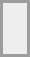<table border="0" cellpadding="4" cellspacing="4" style="margin:auto; border:2px solid #9d9d9d; background:#eee;">
<tr>
<td><br><div></div></td>
</tr>
</table>
